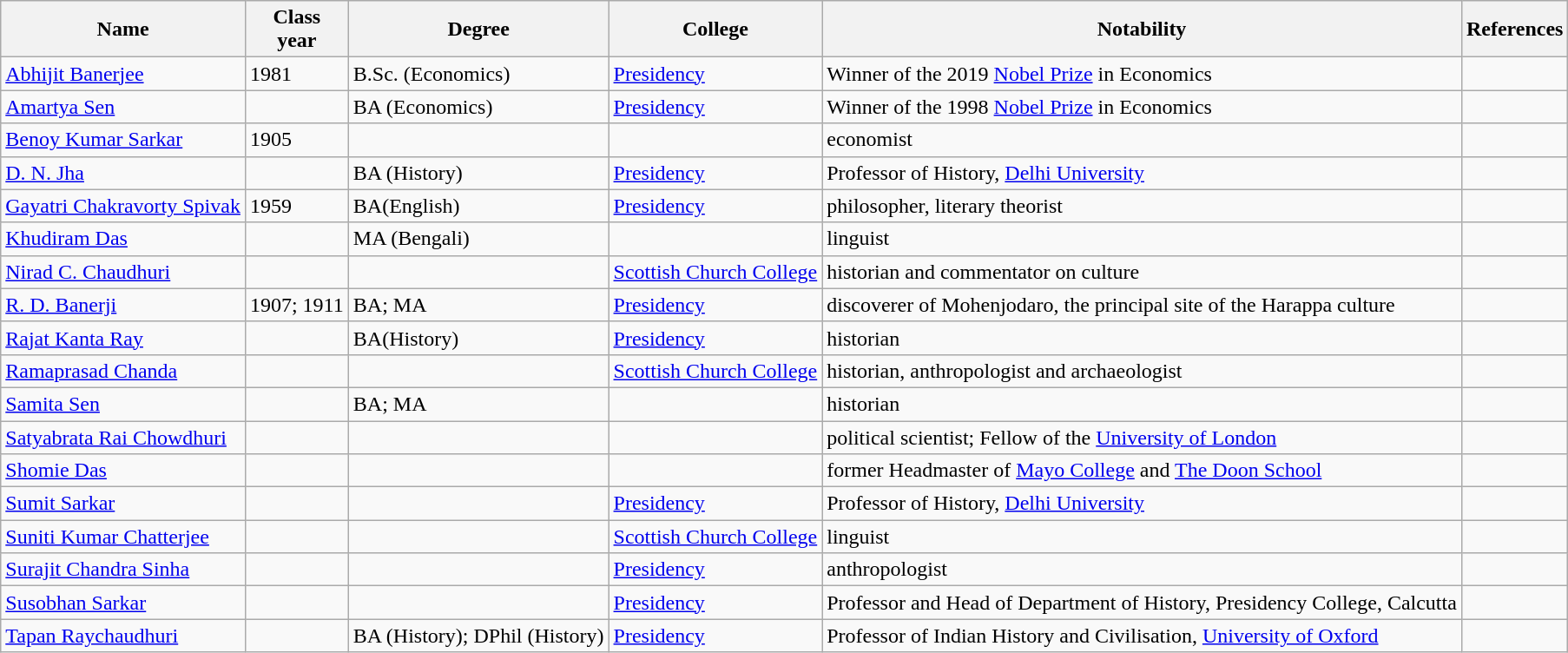<table class="wikitable sortable">
<tr>
<th>Name</th>
<th>Class<br>year</th>
<th>Degree</th>
<th>College</th>
<th class="unsortable">Notability</th>
<th class="unsortable">References</th>
</tr>
<tr>
<td><a href='#'>Abhijit Banerjee</a></td>
<td>1981</td>
<td>B.Sc. (Economics)</td>
<td><a href='#'>Presidency</a></td>
<td>Winner of the 2019 <a href='#'>Nobel Prize</a> in Economics</td>
<td></td>
</tr>
<tr>
<td><a href='#'>Amartya Sen</a></td>
<td></td>
<td>BA (Economics)</td>
<td><a href='#'>Presidency</a></td>
<td>Winner of the 1998 <a href='#'>Nobel Prize</a> in Economics</td>
<td></td>
</tr>
<tr>
<td><a href='#'>Benoy Kumar Sarkar</a></td>
<td>1905</td>
<td></td>
<td></td>
<td>economist</td>
<td></td>
</tr>
<tr>
<td><a href='#'>D. N. Jha</a></td>
<td></td>
<td>BA (History)</td>
<td><a href='#'>Presidency</a></td>
<td>Professor of History, <a href='#'>Delhi University</a></td>
<td></td>
</tr>
<tr>
<td><a href='#'>Gayatri Chakravorty Spivak</a></td>
<td>1959</td>
<td>BA(English)</td>
<td><a href='#'>Presidency</a></td>
<td>philosopher, literary theorist</td>
<td></td>
</tr>
<tr>
<td><a href='#'>Khudiram Das</a></td>
<td></td>
<td>MA (Bengali)</td>
<td></td>
<td>linguist</td>
<td></td>
</tr>
<tr>
<td><a href='#'>Nirad C. Chaudhuri</a></td>
<td></td>
<td></td>
<td><a href='#'>Scottish Church College</a></td>
<td>historian and commentator on culture</td>
<td></td>
</tr>
<tr>
<td><a href='#'>R. D. Banerji</a></td>
<td>1907; 1911</td>
<td>BA; MA</td>
<td><a href='#'>Presidency</a></td>
<td>discoverer of Mohenjodaro, the principal site of the Harappa culture</td>
<td></td>
</tr>
<tr>
<td><a href='#'>Rajat Kanta Ray</a></td>
<td></td>
<td>BA(History)</td>
<td><a href='#'>Presidency</a></td>
<td>historian</td>
<td></td>
</tr>
<tr>
<td><a href='#'>Ramaprasad Chanda</a></td>
<td></td>
<td></td>
<td><a href='#'>Scottish Church College</a></td>
<td>historian, anthropologist and archaeologist</td>
<td></td>
</tr>
<tr>
<td><a href='#'>Samita Sen</a></td>
<td></td>
<td>BA; MA</td>
<td></td>
<td>historian</td>
<td></td>
</tr>
<tr>
<td><a href='#'>Satyabrata Rai Chowdhuri</a></td>
<td></td>
<td></td>
<td></td>
<td>political scientist; Fellow of the <a href='#'>University of London</a></td>
<td></td>
</tr>
<tr>
<td><a href='#'>Shomie Das</a></td>
<td></td>
<td></td>
<td></td>
<td>former Headmaster of <a href='#'>Mayo College</a> and <a href='#'>The Doon School</a></td>
<td></td>
</tr>
<tr>
<td><a href='#'>Sumit Sarkar</a></td>
<td></td>
<td></td>
<td><a href='#'>Presidency</a></td>
<td>Professor of History, <a href='#'>Delhi University</a></td>
<td></td>
</tr>
<tr>
<td><a href='#'>Suniti Kumar Chatterjee</a></td>
<td></td>
<td></td>
<td><a href='#'>Scottish Church College</a></td>
<td>linguist</td>
<td></td>
</tr>
<tr>
<td><a href='#'>Surajit Chandra Sinha</a></td>
<td></td>
<td></td>
<td><a href='#'>Presidency</a></td>
<td>anthropologist</td>
<td></td>
</tr>
<tr>
<td><a href='#'>Susobhan Sarkar</a></td>
<td></td>
<td></td>
<td><a href='#'>Presidency</a></td>
<td>Professor and Head of Department of History, Presidency College, Calcutta</td>
<td></td>
</tr>
<tr>
<td><a href='#'>Tapan Raychaudhuri</a></td>
<td></td>
<td>BA (History); DPhil (History)</td>
<td><a href='#'>Presidency</a></td>
<td>Professor of Indian History and Civilisation, <a href='#'>University of Oxford</a></td>
<td></td>
</tr>
</table>
